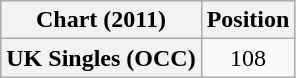<table class="wikitable plainrowheaders" style="text-align:center">
<tr>
<th scope="col">Chart (2011)</th>
<th scope="col">Position</th>
</tr>
<tr>
<th scope="row">UK Singles (OCC)</th>
<td>108</td>
</tr>
</table>
